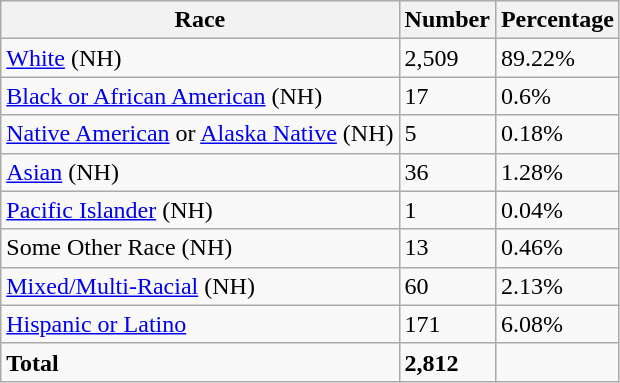<table class="wikitable">
<tr>
<th>Race</th>
<th>Number</th>
<th>Percentage</th>
</tr>
<tr>
<td><a href='#'>White</a> (NH)</td>
<td>2,509</td>
<td>89.22%</td>
</tr>
<tr>
<td><a href='#'>Black or African American</a> (NH)</td>
<td>17</td>
<td>0.6%</td>
</tr>
<tr>
<td><a href='#'>Native American</a> or <a href='#'>Alaska Native</a> (NH)</td>
<td>5</td>
<td>0.18%</td>
</tr>
<tr>
<td><a href='#'>Asian</a> (NH)</td>
<td>36</td>
<td>1.28%</td>
</tr>
<tr>
<td><a href='#'>Pacific Islander</a> (NH)</td>
<td>1</td>
<td>0.04%</td>
</tr>
<tr>
<td>Some Other Race (NH)</td>
<td>13</td>
<td>0.46%</td>
</tr>
<tr>
<td><a href='#'>Mixed/Multi-Racial</a> (NH)</td>
<td>60</td>
<td>2.13%</td>
</tr>
<tr>
<td><a href='#'>Hispanic or Latino</a></td>
<td>171</td>
<td>6.08%</td>
</tr>
<tr>
<td><strong>Total</strong></td>
<td><strong>2,812</strong></td>
<td></td>
</tr>
</table>
